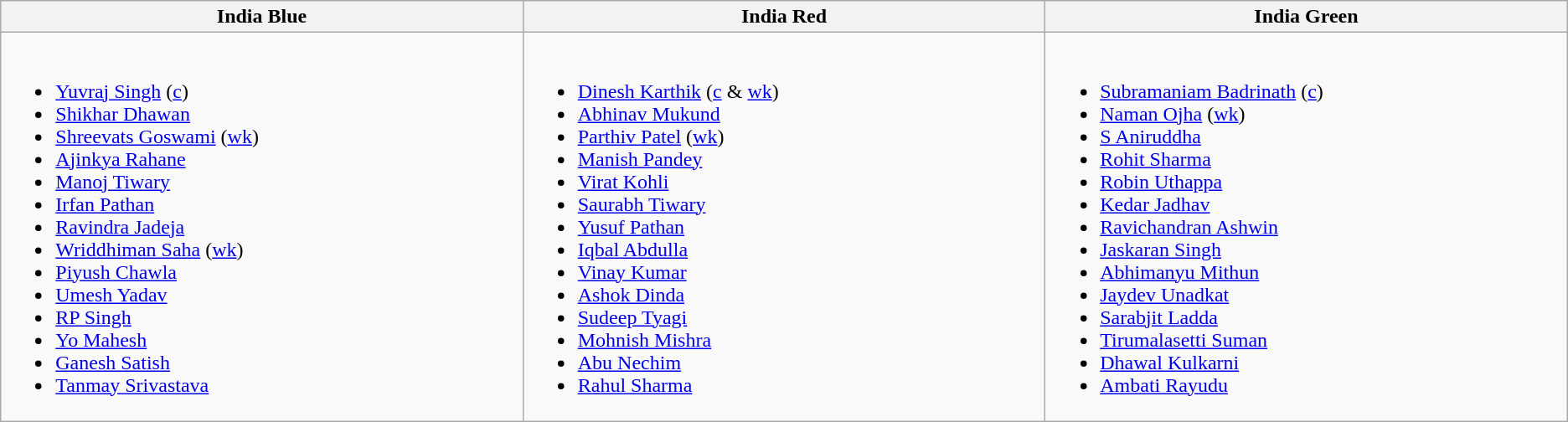<table class="wikitable">
<tr>
<th style="width:15%;"> India Blue</th>
<th style="width:15%;"> India Red </th>
<th style="width:15%;"> India Green</th>
</tr>
<tr style="vertical-align:top">
<td><br><ul><li><a href='#'>Yuvraj Singh</a> (<a href='#'>c</a>)</li><li><a href='#'>Shikhar Dhawan</a></li><li><a href='#'>Shreevats Goswami</a> (<a href='#'>wk</a>)</li><li><a href='#'>Ajinkya Rahane</a></li><li><a href='#'>Manoj Tiwary</a></li><li><a href='#'>Irfan Pathan</a></li><li><a href='#'>Ravindra Jadeja</a></li><li><a href='#'>Wriddhiman Saha</a> (<a href='#'>wk</a>)</li><li><a href='#'>Piyush Chawla</a></li><li><a href='#'>Umesh Yadav</a></li><li><a href='#'>RP Singh</a></li><li><a href='#'>Yo Mahesh</a></li><li><a href='#'>Ganesh Satish</a></li><li><a href='#'>Tanmay Srivastava</a></li></ul></td>
<td><br><ul><li><a href='#'>Dinesh Karthik</a> (<a href='#'>c</a> & <a href='#'>wk</a>)</li><li><a href='#'>Abhinav Mukund</a></li><li><a href='#'>Parthiv Patel</a> (<a href='#'>wk</a>)</li><li><a href='#'>Manish Pandey</a></li><li><a href='#'>Virat Kohli</a></li><li><a href='#'>Saurabh Tiwary</a></li><li><a href='#'>Yusuf Pathan</a></li><li><a href='#'>Iqbal Abdulla</a></li><li><a href='#'>Vinay Kumar</a></li><li><a href='#'>Ashok Dinda</a></li><li><a href='#'>Sudeep Tyagi</a></li><li><a href='#'>Mohnish Mishra</a></li><li><a href='#'>Abu Nechim</a></li><li><a href='#'>Rahul Sharma</a></li></ul></td>
<td><br><ul><li><a href='#'>Subramaniam Badrinath</a> (<a href='#'>c</a>)</li><li><a href='#'>Naman Ojha</a> (<a href='#'>wk</a>)</li><li><a href='#'>S Aniruddha</a></li><li><a href='#'>Rohit Sharma</a></li><li><a href='#'>Robin Uthappa</a></li><li><a href='#'>Kedar Jadhav</a></li><li><a href='#'>Ravichandran Ashwin</a></li><li><a href='#'>Jaskaran Singh</a></li><li><a href='#'>Abhimanyu Mithun</a></li><li><a href='#'>Jaydev Unadkat</a></li><li><a href='#'>Sarabjit Ladda</a></li><li><a href='#'>Tirumalasetti Suman</a></li><li><a href='#'>Dhawal Kulkarni</a></li><li><a href='#'>Ambati Rayudu</a></li></ul></td>
</tr>
</table>
